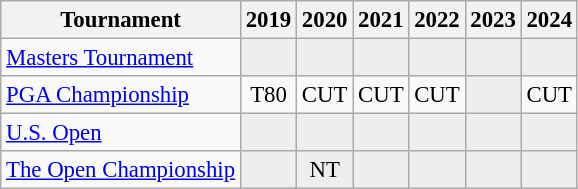<table class="wikitable" style="font-size:95%;text-align:center;">
<tr>
<th>Tournament</th>
<th>2019</th>
<th>2020</th>
<th>2021</th>
<th>2022</th>
<th>2023</th>
<th>2024</th>
</tr>
<tr>
<td align=left><a href='#'>Masters Tournament</a></td>
<td style="background:#eeeeee;"></td>
<td style="background:#eeeeee;"></td>
<td style="background:#eeeeee;"></td>
<td style="background:#eeeeee;"></td>
<td style="background:#eeeeee;"></td>
<td style="background:#eeeeee;"></td>
</tr>
<tr>
<td align=left><a href='#'>PGA Championship</a></td>
<td>T80</td>
<td>CUT</td>
<td>CUT</td>
<td>CUT</td>
<td style="background:#eeeeee;"></td>
<td>CUT</td>
</tr>
<tr>
<td align=left><a href='#'>U.S. Open</a></td>
<td style="background:#eeeeee;"></td>
<td style="background:#eeeeee;"></td>
<td style="background:#eeeeee;"></td>
<td style="background:#eeeeee;"></td>
<td style="background:#eeeeee;"></td>
<td style="background:#eeeeee;"></td>
</tr>
<tr>
<td align=left><a href='#'>The Open Championship</a></td>
<td style="background:#eeeeee;"></td>
<td style="background:#eeeeee;">NT</td>
<td style="background:#eeeeee;"></td>
<td style="background:#eeeeee;"></td>
<td style="background:#eeeeee;"></td>
<td style="background:#eeeeee;"></td>
</tr>
</table>
